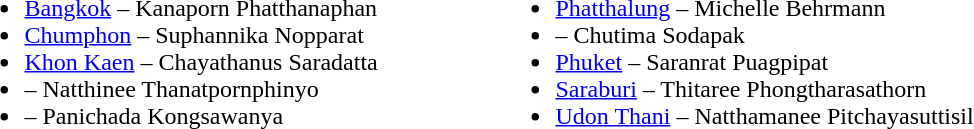<table>
<tr>
<td width=350px><br><ul><li><a href='#'>Bangkok</a> – Kanaporn Phatthanaphan</li><li><a href='#'>Chumphon</a> – Suphannika Nopparat</li><li><a href='#'>Khon Kaen</a> – Chayathanus Saradatta</li><li> – Natthinee Thanatpornphinyo</li><li> – Panichada Kongsawanya</li></ul></td>
<td><br><ul><li><a href='#'>Phatthalung</a> – Michelle Behrmann</li><li> – Chutima Sodapak</li><li><a href='#'>Phuket</a> – Saranrat Puagpipat</li><li><a href='#'>Saraburi</a> – Thitaree Phongtharasathorn</li><li><a href='#'>Udon Thani</a> – Natthamanee Pitchayasuttisil</li></ul></td>
</tr>
</table>
